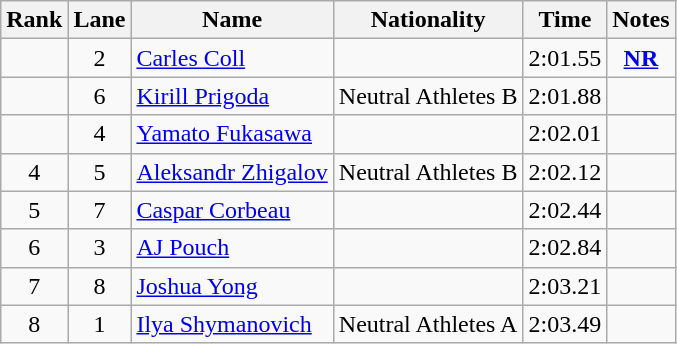<table class="wikitable sortable" style="text-align:center">
<tr>
<th>Rank</th>
<th>Lane</th>
<th>Name</th>
<th>Nationality</th>
<th>Time</th>
<th>Notes</th>
</tr>
<tr>
<td></td>
<td>2</td>
<td align=left><a href='#'>Carles Coll</a></td>
<td align=left></td>
<td>2:01.55</td>
<td><strong><a href='#'>NR</a></strong></td>
</tr>
<tr>
<td></td>
<td>6</td>
<td align=left><a href='#'>Kirill Prigoda</a></td>
<td align=left> Neutral Athletes B</td>
<td>2:01.88</td>
<td></td>
</tr>
<tr>
<td></td>
<td>4</td>
<td align=left><a href='#'>Yamato Fukasawa</a></td>
<td align=left></td>
<td>2:02.01</td>
<td></td>
</tr>
<tr>
<td>4</td>
<td>5</td>
<td align=left><a href='#'>Aleksandr Zhigalov</a></td>
<td align=left> Neutral Athletes B</td>
<td>2:02.12</td>
<td></td>
</tr>
<tr>
<td>5</td>
<td>7</td>
<td align=left><a href='#'>Caspar Corbeau</a></td>
<td align=left></td>
<td>2:02.44</td>
<td></td>
</tr>
<tr>
<td>6</td>
<td>3</td>
<td align=left><a href='#'>AJ Pouch</a></td>
<td align=left></td>
<td>2:02.84</td>
<td></td>
</tr>
<tr>
<td>7</td>
<td>8</td>
<td align=left><a href='#'>Joshua Yong</a></td>
<td align=left></td>
<td>2:03.21</td>
<td></td>
</tr>
<tr>
<td>8</td>
<td>1</td>
<td align=left><a href='#'>Ilya Shymanovich</a></td>
<td align=left> Neutral Athletes A</td>
<td>2:03.49</td>
<td></td>
</tr>
</table>
